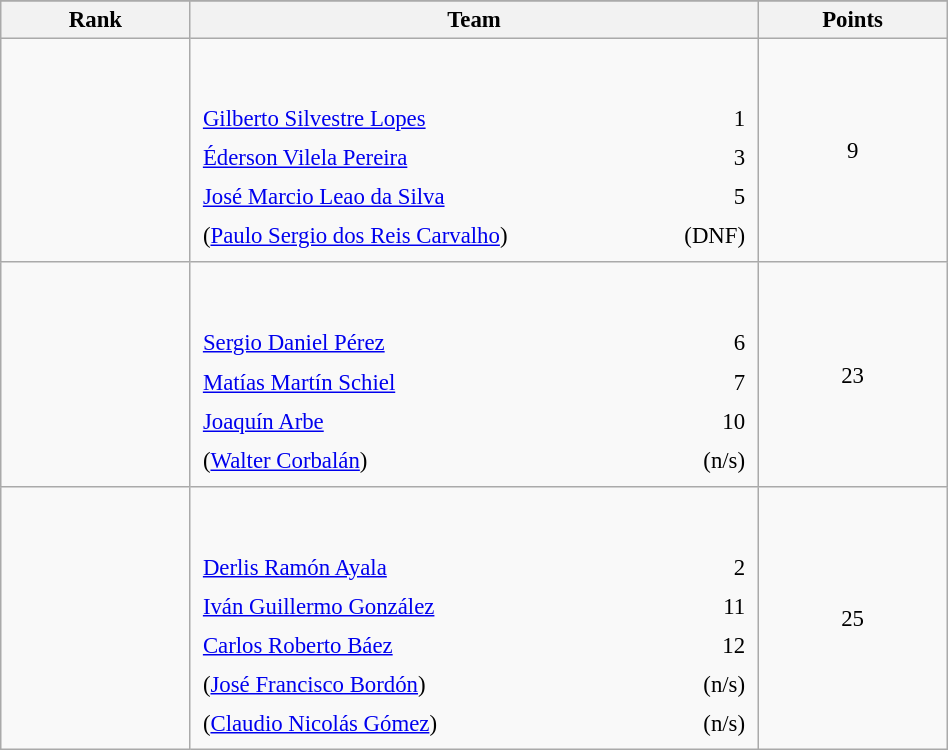<table class="wikitable sortable" style=" text-align:center; font-size:95%;" width="50%">
<tr>
</tr>
<tr>
<th width=10%>Rank</th>
<th width=30%>Team</th>
<th width=10%>Points</th>
</tr>
<tr>
<td align=center></td>
<td align=left> <br><br><table width=100%>
<tr>
<td align=left style="border:0"><a href='#'>Gilberto Silvestre Lopes</a></td>
<td align=right style="border:0">1</td>
</tr>
<tr>
<td align=left style="border:0"><a href='#'>Éderson Vilela Pereira</a></td>
<td align=right style="border:0">3</td>
</tr>
<tr>
<td align=left style="border:0"><a href='#'>José Marcio Leao da Silva</a></td>
<td align=right style="border:0">5</td>
</tr>
<tr>
<td align=left style="border:0">(<a href='#'>Paulo Sergio dos Reis Carvalho</a>)</td>
<td align=right style="border:0">(DNF)</td>
</tr>
</table>
</td>
<td>9</td>
</tr>
<tr>
<td align=center></td>
<td align=left> <br><br><table width=100%>
<tr>
<td align=left style="border:0"><a href='#'>Sergio Daniel Pérez</a></td>
<td align=right style="border:0">6</td>
</tr>
<tr>
<td align=left style="border:0"><a href='#'>Matías Martín Schiel</a></td>
<td align=right style="border:0">7</td>
</tr>
<tr>
<td align=left style="border:0"><a href='#'>Joaquín Arbe</a></td>
<td align=right style="border:0">10</td>
</tr>
<tr>
<td align=left style="border:0">(<a href='#'>Walter Corbalán</a>)</td>
<td align=right style="border:0">(n/s)</td>
</tr>
</table>
</td>
<td>23</td>
</tr>
<tr>
<td align=center></td>
<td align=left> <br><br><table width=100%>
<tr>
<td align=left style="border:0"><a href='#'>Derlis Ramón Ayala</a></td>
<td align=right style="border:0">2</td>
</tr>
<tr>
<td align=left style="border:0"><a href='#'>Iván Guillermo González</a></td>
<td align=right style="border:0">11</td>
</tr>
<tr>
<td align=left style="border:0"><a href='#'>Carlos Roberto Báez</a></td>
<td align=right style="border:0">12</td>
</tr>
<tr>
<td align=left style="border:0">(<a href='#'>José Francisco Bordón</a>)</td>
<td align=right style="border:0">(n/s)</td>
</tr>
<tr>
<td align=left style="border:0">(<a href='#'>Claudio Nicolás Gómez</a>)</td>
<td align=right style="border:0">(n/s)</td>
</tr>
</table>
</td>
<td>25</td>
</tr>
</table>
